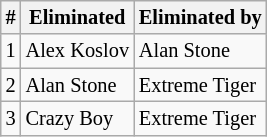<table style="font-size: 85%" class="wikitable">
<tr>
<th>#</th>
<th>Eliminated</th>
<th>Eliminated by</th>
</tr>
<tr>
<td>1</td>
<td>Alex Koslov</td>
<td>Alan Stone</td>
</tr>
<tr>
<td>2</td>
<td>Alan Stone</td>
<td>Extreme Tiger</td>
</tr>
<tr>
<td>3</td>
<td>Crazy Boy</td>
<td>Extreme Tiger</td>
</tr>
</table>
